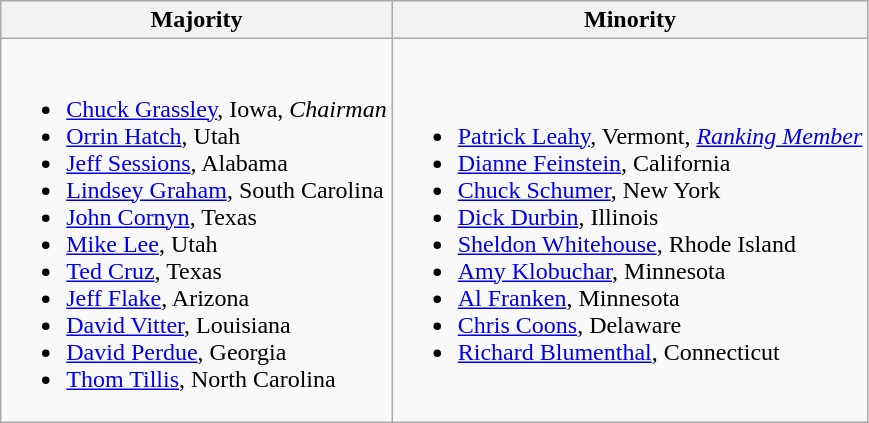<table class=wikitable>
<tr>
<th>Majority</th>
<th>Minority</th>
</tr>
<tr>
<td><br><ul><li><a href='#'>Chuck Grassley</a>, Iowa, <em>Chairman</em></li><li><a href='#'>Orrin Hatch</a>, Utah</li><li><a href='#'>Jeff Sessions</a>, Alabama</li><li><a href='#'>Lindsey Graham</a>, South Carolina</li><li><a href='#'>John Cornyn</a>, Texas</li><li><a href='#'>Mike Lee</a>, Utah</li><li><a href='#'>Ted Cruz</a>, Texas</li><li><a href='#'>Jeff Flake</a>, Arizona</li><li><a href='#'>David Vitter</a>, Louisiana</li><li><a href='#'>David Perdue</a>, Georgia</li><li><a href='#'>Thom Tillis</a>, North Carolina</li></ul></td>
<td><br><ul><li><a href='#'>Patrick Leahy</a>, Vermont, <em><a href='#'>Ranking Member</a></em></li><li><a href='#'>Dianne Feinstein</a>, California</li><li><a href='#'>Chuck Schumer</a>, New York</li><li><a href='#'>Dick Durbin</a>, Illinois</li><li><a href='#'>Sheldon Whitehouse</a>, Rhode Island</li><li><a href='#'>Amy Klobuchar</a>, Minnesota</li><li><a href='#'>Al Franken</a>, Minnesota</li><li><a href='#'>Chris Coons</a>, Delaware</li><li><a href='#'>Richard Blumenthal</a>, Connecticut</li></ul></td>
</tr>
</table>
